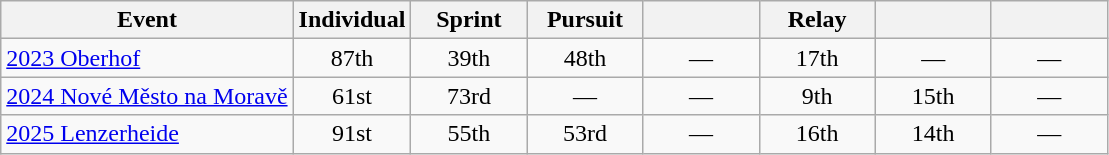<table class="wikitable" style="text-align: center;">
<tr ">
<th>Event</th>
<th style="width:70px;">Individual</th>
<th style="width:70px;">Sprint</th>
<th style="width:70px;">Pursuit</th>
<th style="width:70px;"></th>
<th style="width:70px;">Relay</th>
<th style="width:70px;"></th>
<th style="width:70px;"></th>
</tr>
<tr>
<td align=left> <a href='#'>2023 Oberhof</a></td>
<td>87th</td>
<td>39th</td>
<td>48th</td>
<td>—</td>
<td>17th</td>
<td>—</td>
<td>—</td>
</tr>
<tr>
<td align="left"> <a href='#'>2024 Nové Město na Moravě</a></td>
<td>61st</td>
<td>73rd</td>
<td>—</td>
<td>—</td>
<td>9th</td>
<td>15th</td>
<td>—</td>
</tr>
<tr>
<td align=left> <a href='#'>2025 Lenzerheide</a></td>
<td>91st</td>
<td>55th</td>
<td>53rd</td>
<td>—</td>
<td>16th</td>
<td>14th</td>
<td>—</td>
</tr>
</table>
